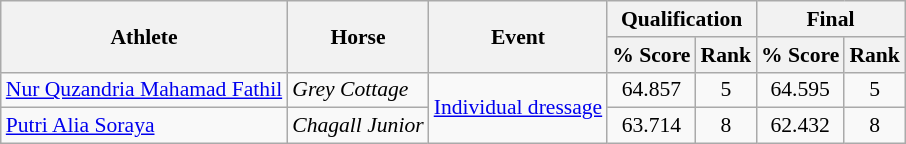<table class=wikitable style="text-align:center; font-size:90%;">
<tr>
<th rowspan=2>Athlete</th>
<th rowspan=2>Horse</th>
<th rowspan=2>Event</th>
<th colspan=2>Qualification</th>
<th colspan=2>Final</th>
</tr>
<tr>
<th>% Score</th>
<th>Rank</th>
<th>% Score</th>
<th>Rank</th>
</tr>
<tr>
<td align=left><a href='#'>Nur Quzandria Mahamad Fathil</a></td>
<td align=left><em>Grey Cottage</em></td>
<td align=left rowspan=2><a href='#'>Individual dressage</a></td>
<td>64.857</td>
<td>5 <strong></strong></td>
<td>64.595</td>
<td>5</td>
</tr>
<tr>
<td align=left><a href='#'>Putri Alia Soraya</a></td>
<td align=left><em>Chagall Junior</em></td>
<td>63.714</td>
<td>8 <strong></strong></td>
<td>62.432</td>
<td>8</td>
</tr>
</table>
